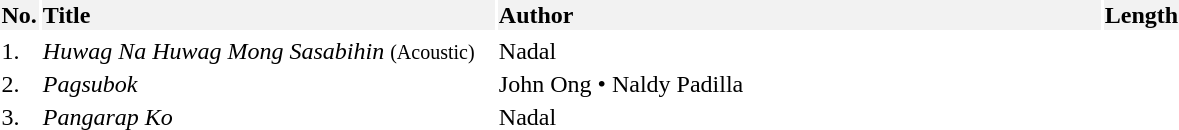<table style="border:0 solid darkgrey;">
<tr>
<th width=15 align=left style="background-color: #f2f2f2;">No.</th>
<th width=300 align=left style="background-color: #f2f2f2;">Title</th>
<th width=400 align=left style="background-color: #f2f2f2;">Author</th>
<th width=25 align=left style="background-color: #f2f2f2;">Length</th>
</tr>
<tr border="0" align="left">
</tr>
<tr>
<td>1.</td>
<td><em>Huwag Na Huwag Mong Sasabihin</em> <small>(Acoustic)</small></td>
<td>Nadal</td>
<td></td>
</tr>
<tr>
<td>2.</td>
<td><em>Pagsubok</em></td>
<td>John Ong • Naldy Padilla</td>
<td></td>
</tr>
<tr>
<td>3.</td>
<td><em>Pangarap Ko</em></td>
<td>Nadal</td>
<td></td>
</tr>
</table>
